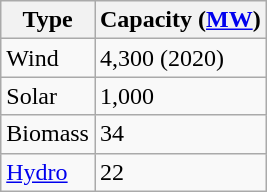<table class="wikitable sortable">
<tr>
<th>Type</th>
<th>Capacity (<a href='#'>MW</a>)</th>
</tr>
<tr>
<td>Wind</td>
<td>4,300 (2020)</td>
</tr>
<tr>
<td>Solar</td>
<td>1,000</td>
</tr>
<tr>
<td>Biomass</td>
<td>34</td>
</tr>
<tr>
<td><a href='#'>Hydro</a></td>
<td>22</td>
</tr>
</table>
